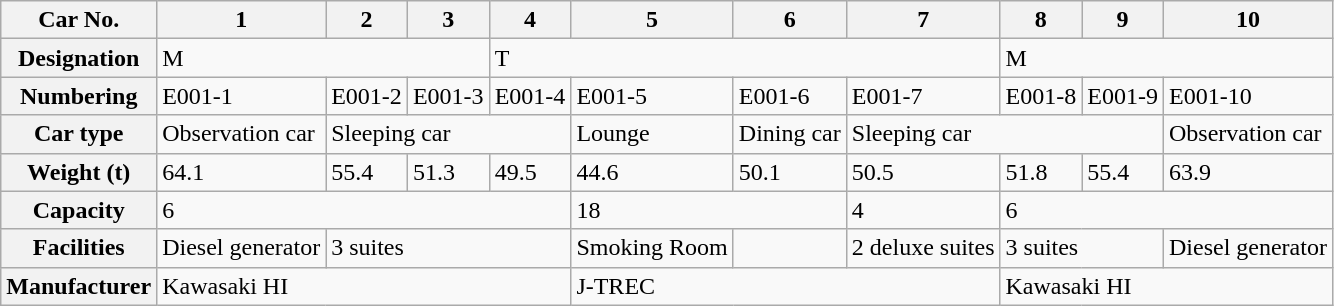<table class="wikitable">
<tr>
<th>Car No.</th>
<th>1</th>
<th>2</th>
<th>3</th>
<th>4</th>
<th>5</th>
<th>6</th>
<th>7</th>
<th>8</th>
<th>9</th>
<th>10</th>
</tr>
<tr>
<th>Designation</th>
<td colspan="3">M</td>
<td colspan="4">T</td>
<td colspan="3">M</td>
</tr>
<tr>
<th>Numbering</th>
<td>E001-1</td>
<td>E001-2</td>
<td>E001-3</td>
<td>E001-4</td>
<td>E001-5</td>
<td>E001-6</td>
<td>E001-7</td>
<td>E001-8</td>
<td>E001-9</td>
<td>E001-10</td>
</tr>
<tr>
<th>Car type</th>
<td>Observation car</td>
<td colspan="3">Sleeping car</td>
<td>Lounge</td>
<td>Dining car</td>
<td colspan="3">Sleeping car</td>
<td>Observation car</td>
</tr>
<tr>
<th>Weight (t)</th>
<td>64.1</td>
<td>55.4</td>
<td>51.3</td>
<td>49.5</td>
<td>44.6</td>
<td>50.1</td>
<td>50.5</td>
<td>51.8</td>
<td>55.4</td>
<td>63.9</td>
</tr>
<tr>
<th>Capacity</th>
<td colspan="4">6</td>
<td colspan="2">18</td>
<td>4</td>
<td colspan="3">6</td>
</tr>
<tr>
<th>Facilities</th>
<td>Diesel generator</td>
<td colspan="3">3 suites</td>
<td>Smoking Room</td>
<td></td>
<td>2 deluxe suites</td>
<td colspan="2">3 suites</td>
<td>Diesel generator</td>
</tr>
<tr>
<th>Manufacturer</th>
<td colspan="4">Kawasaki HI</td>
<td colspan="3">J-TREC</td>
<td colspan="3">Kawasaki HI</td>
</tr>
</table>
